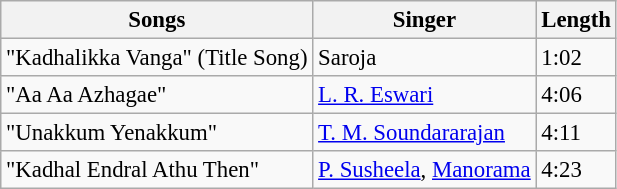<table class="wikitable" style="font-size:95%;">
<tr>
<th>Songs</th>
<th>Singer</th>
<th>Length</th>
</tr>
<tr>
<td>"Kadhalikka Vanga" (Title Song)</td>
<td>Saroja</td>
<td>1:02</td>
</tr>
<tr>
<td>"Aa Aa Azhagae"</td>
<td><a href='#'>L. R. Eswari</a></td>
<td>4:06</td>
</tr>
<tr>
<td>"Unakkum Yenakkum"</td>
<td><a href='#'>T. M. Soundararajan</a></td>
<td>4:11</td>
</tr>
<tr>
<td>"Kadhal Endral Athu Then"</td>
<td><a href='#'>P. Susheela</a>, <a href='#'>Manorama</a></td>
<td>4:23</td>
</tr>
</table>
